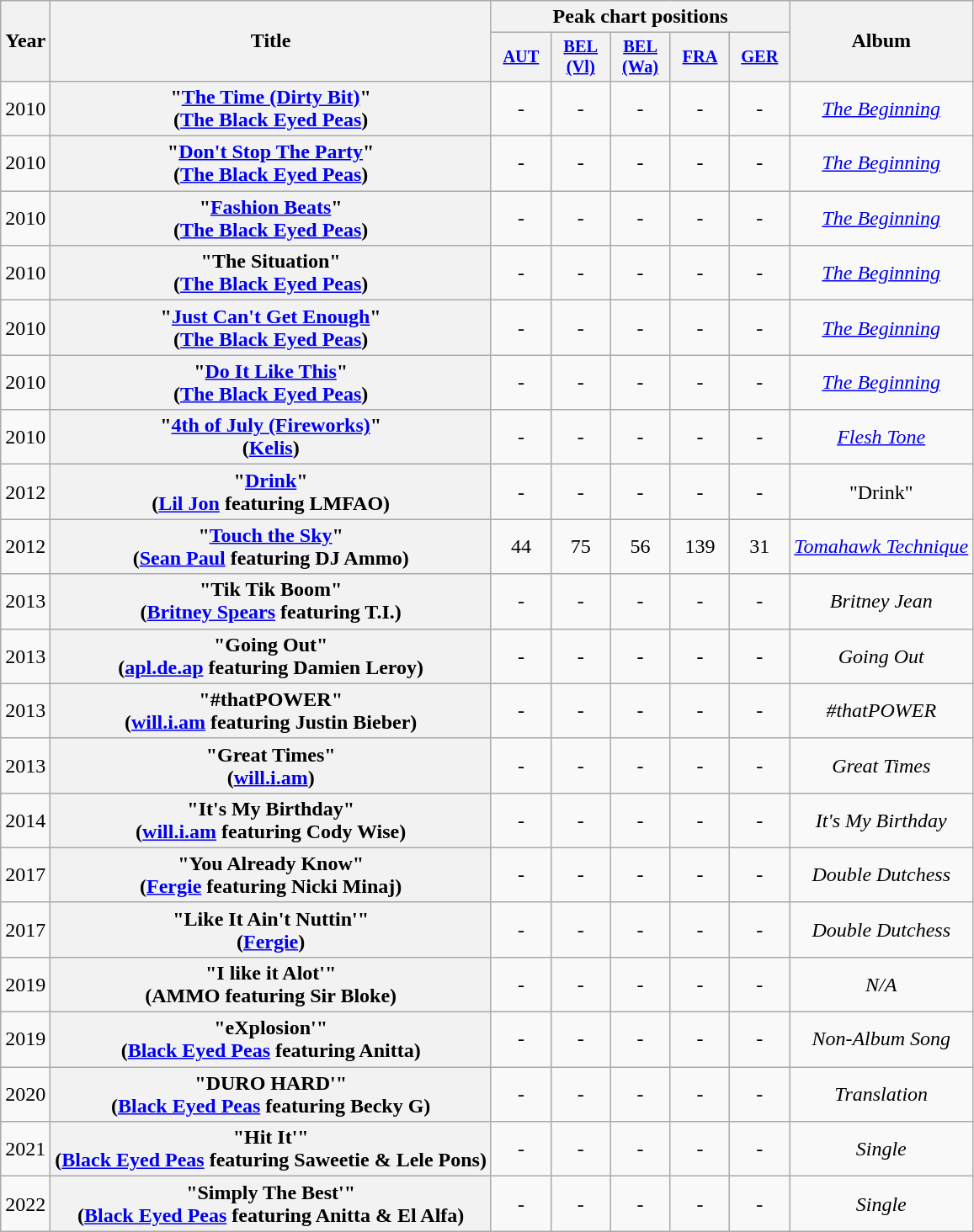<table class="wikitable plainrowheaders" style="text-align:center;">
<tr>
<th scope="col" rowspan="2">Year</th>
<th scope="col" rowspan="2">Title</th>
<th scope="col" colspan="5">Peak chart positions</th>
<th scope="col" rowspan="2">Album</th>
</tr>
<tr>
<th scope="col" style="width:3em;font-size:85%;"><a href='#'>AUT</a><br></th>
<th scope="col" style="width:3em;font-size:85%;"><a href='#'>BEL (Vl)</a><br></th>
<th scope="col" style="width:3em;font-size:85%;"><a href='#'>BEL (Wa)</a><br></th>
<th scope="col" style="width:3em;font-size:85%;"><a href='#'>FRA</a><br></th>
<th scope="col" style="width:3em;font-size:85%;"><a href='#'>GER</a><br></th>
</tr>
<tr>
<td>2010</td>
<th scope="row">"<a href='#'>The Time (Dirty Bit)</a>"<br><span>(<a href='#'>The Black Eyed Peas</a>)</span></th>
<td>-</td>
<td>-</td>
<td>-</td>
<td>-</td>
<td>-</td>
<td><em><a href='#'>The Beginning</a></em></td>
</tr>
<tr>
<td>2010</td>
<th scope="row">"<a href='#'>Don't Stop The Party</a>"<br><span>(<a href='#'>The Black Eyed Peas</a>)</span></th>
<td>-</td>
<td>-</td>
<td>-</td>
<td>-</td>
<td>-</td>
<td><em><a href='#'>The Beginning</a></em></td>
</tr>
<tr>
<td>2010</td>
<th scope="row">"<a href='#'>Fashion Beats</a>"<br><span>(<a href='#'>The Black Eyed Peas</a>)</span></th>
<td>-</td>
<td>-</td>
<td>-</td>
<td>-</td>
<td>-</td>
<td><em><a href='#'>The Beginning</a></em></td>
</tr>
<tr>
<td>2010</td>
<th scope="row">"The Situation"<br><span>(<a href='#'>The Black Eyed Peas</a>)</span></th>
<td>-</td>
<td>-</td>
<td>-</td>
<td>-</td>
<td>-</td>
<td><em><a href='#'>The Beginning</a></em></td>
</tr>
<tr>
<td>2010</td>
<th scope="row">"<a href='#'>Just Can't Get Enough</a>"<br><span>(<a href='#'>The Black Eyed Peas</a>)</span></th>
<td>-</td>
<td>-</td>
<td>-</td>
<td>-</td>
<td>-</td>
<td><em><a href='#'>The Beginning</a></em></td>
</tr>
<tr>
<td>2010</td>
<th scope="row">"<a href='#'>Do It Like This</a>"<br><span>(<a href='#'>The Black Eyed Peas</a>)</span></th>
<td>-</td>
<td>-</td>
<td>-</td>
<td>-</td>
<td>-</td>
<td><em><a href='#'>The Beginning</a></em></td>
</tr>
<tr>
<td>2010</td>
<th scope="row">"<a href='#'>4th of July (Fireworks)</a>"<br><span>(<a href='#'>Kelis</a>)</span></th>
<td>-</td>
<td>-</td>
<td>-</td>
<td>-</td>
<td>-</td>
<td><em><a href='#'>Flesh Tone</a></em></td>
</tr>
<tr>
<td>2012</td>
<th scope="row">"<a href='#'>Drink</a>"<br><span>(<a href='#'>Lil Jon</a> featuring <strong>LMFAO</strong>)</span></th>
<td>-</td>
<td>-</td>
<td>-</td>
<td>-</td>
<td>-</td>
<td>"Drink"</td>
</tr>
<tr>
<td>2012</td>
<th scope="row">"<a href='#'>Touch the Sky</a>"<br><span>(<a href='#'>Sean Paul</a> featuring <strong>DJ Ammo</strong>)</span></th>
<td>44</td>
<td>75</td>
<td>56</td>
<td>139</td>
<td>31</td>
<td><em><a href='#'>Tomahawk Technique</a></em></td>
</tr>
<tr>
<td>2013</td>
<th scope="row">"Tik Tik Boom"<br><span>(<a href='#'>Britney Spears</a> featuring <strong>T.I.</strong>)</span></th>
<td>-</td>
<td>-</td>
<td>-</td>
<td>-</td>
<td>-</td>
<td><em>Britney Jean</em></td>
</tr>
<tr>
<td>2013</td>
<th scope="row">"Going Out"<br><span>(<a href='#'>apl.de.ap</a> featuring <strong>Damien Leroy</strong>)</span></th>
<td>-</td>
<td>-</td>
<td>-</td>
<td>-</td>
<td>-</td>
<td><em>Going Out</em></td>
</tr>
<tr>
<td>2013</td>
<th scope="row">"#thatPOWER"<br><span>(<a href='#'>will.i.am</a> featuring <strong>Justin Bieber</strong>)</span></th>
<td>-</td>
<td>-</td>
<td>-</td>
<td>-</td>
<td>-</td>
<td><em>#thatPOWER</em></td>
</tr>
<tr>
<td>2013</td>
<th scope="row">"Great Times"<br><span>(<a href='#'>will.i.am</a>)</span></th>
<td>-</td>
<td>-</td>
<td>-</td>
<td>-</td>
<td>-</td>
<td><em>Great Times</em></td>
</tr>
<tr>
<td>2014</td>
<th scope="row">"It's My Birthday"<br><span>(<a href='#'>will.i.am</a> featuring <strong>Cody Wise</strong>)</span></th>
<td>-</td>
<td>-</td>
<td>-</td>
<td>-</td>
<td>-</td>
<td><em>It's My Birthday</em></td>
</tr>
<tr>
<td>2017</td>
<th scope="row">"You Already Know"<br><span>(<a href='#'>Fergie</a> featuring <strong>Nicki Minaj</strong>)</span></th>
<td>-</td>
<td>-</td>
<td>-</td>
<td>-</td>
<td>-</td>
<td><em>Double Dutchess</em></td>
</tr>
<tr>
<td>2017</td>
<th scope="row">"Like It Ain't Nuttin'"<br><span>(<a href='#'>Fergie</a>)</span></th>
<td>-</td>
<td>-</td>
<td>-</td>
<td>-</td>
<td>-</td>
<td><em>Double Dutchess</em></td>
</tr>
<tr>
<td>2019</td>
<th scope="row">"I like it Alot'"<br><span>(AMMO featuring <strong>Sir Bloke</strong>)</span></th>
<td>-</td>
<td>-</td>
<td>-</td>
<td>-</td>
<td>-</td>
<td><em>N/A</em></td>
</tr>
<tr>
<td>2019</td>
<th scope="row">"eXplosion'"<br><span>(<a href='#'>Black Eyed Peas</a> featuring <strong>Anitta</strong>)</span></th>
<td>-</td>
<td>-</td>
<td>-</td>
<td>-</td>
<td>-</td>
<td><em>Non-Album Song</em></td>
</tr>
<tr>
<td>2020</td>
<th scope="row">"DURO HARD'"<br><span>(<a href='#'>Black Eyed Peas</a> featuring <strong>Becky G</strong>)</span></th>
<td>-</td>
<td>-</td>
<td>-</td>
<td>-</td>
<td>-</td>
<td><em>Translation</em></td>
</tr>
<tr>
<td>2021</td>
<th scope="row">"Hit It'"<br><span>(<a href='#'>Black Eyed Peas</a> featuring <strong>Saweetie & Lele Pons</strong>)</span></th>
<td>-</td>
<td>-</td>
<td>-</td>
<td>-</td>
<td>-</td>
<td><em>Single</em></td>
</tr>
<tr>
<td>2022</td>
<th scope="row">"Simply The Best'"<br><span>(<a href='#'>Black Eyed Peas</a> featuring <strong>Anitta & El Alfa</strong>)</span></th>
<td>-</td>
<td>-</td>
<td>-</td>
<td>-</td>
<td>-</td>
<td><em>Single</em></td>
</tr>
</table>
